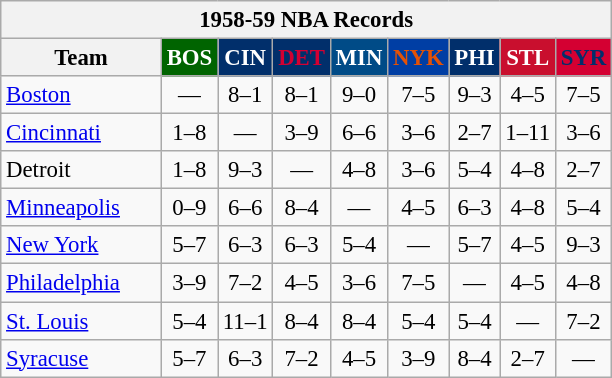<table class="wikitable" style="font-size:95%; text-align:center;">
<tr>
<th colspan=9>1958-59 NBA Records</th>
</tr>
<tr>
<th width=100>Team</th>
<th style="background:#006400;color:#FFFFFF;width=35">BOS</th>
<th style="background:#012F6B;color:#FFFFFF;width=35">CIN</th>
<th style="background:#012F6B;color:#D40032;width=35">DET</th>
<th style="background:#004B87;color:#FFFFFF;width=35">MIN</th>
<th style="background:#003EA4;color:#E45206;width=35">NYK</th>
<th style="background:#012F6B;color:#FFFFFF;width=35">PHI</th>
<th style="background:#C90F2E;color:#FFFFFF;width=35">STL</th>
<th style="background:#D40032;color:#022E6B;width=35">SYR</th>
</tr>
<tr>
<td style="text-align:left;"><a href='#'>Boston</a></td>
<td>—</td>
<td>8–1</td>
<td>8–1</td>
<td>9–0</td>
<td>7–5</td>
<td>9–3</td>
<td>4–5</td>
<td>7–5</td>
</tr>
<tr>
<td style="text-align:left;"><a href='#'>Cincinnati</a></td>
<td>1–8</td>
<td>—</td>
<td>3–9</td>
<td>6–6</td>
<td>3–6</td>
<td>2–7</td>
<td>1–11</td>
<td>3–6</td>
</tr>
<tr>
<td style="text-align:left;">Detroit</td>
<td>1–8</td>
<td>9–3</td>
<td>—</td>
<td>4–8</td>
<td>3–6</td>
<td>5–4</td>
<td>4–8</td>
<td>2–7</td>
</tr>
<tr>
<td style="text-align:left;"><a href='#'>Minneapolis</a></td>
<td>0–9</td>
<td>6–6</td>
<td>8–4</td>
<td>—</td>
<td>4–5</td>
<td>6–3</td>
<td>4–8</td>
<td>5–4</td>
</tr>
<tr>
<td style="text-align:left;"><a href='#'>New York</a></td>
<td>5–7</td>
<td>6–3</td>
<td>6–3</td>
<td>5–4</td>
<td>—</td>
<td>5–7</td>
<td>4–5</td>
<td>9–3</td>
</tr>
<tr>
<td style="text-align:left;"><a href='#'>Philadelphia</a></td>
<td>3–9</td>
<td>7–2</td>
<td>4–5</td>
<td>3–6</td>
<td>7–5</td>
<td>—</td>
<td>4–5</td>
<td>4–8</td>
</tr>
<tr>
<td style="text-align:left;"><a href='#'>St. Louis</a></td>
<td>5–4</td>
<td>11–1</td>
<td>8–4</td>
<td>8–4</td>
<td>5–4</td>
<td>5–4</td>
<td>—</td>
<td>7–2</td>
</tr>
<tr>
<td style="text-align:left;"><a href='#'>Syracuse</a></td>
<td>5–7</td>
<td>6–3</td>
<td>7–2</td>
<td>4–5</td>
<td>3–9</td>
<td>8–4</td>
<td>2–7</td>
<td>—</td>
</tr>
</table>
